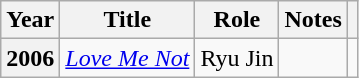<table class="wikitable plainrowheaders">
<tr>
<th scope="col">Year</th>
<th scope="col">Title</th>
<th scope="col">Role</th>
<th scope="col">Notes</th>
<th scope="col" class="unsortable"></th>
</tr>
<tr>
<th scope="row">2006</th>
<td><em><a href='#'>Love Me Not</a></em></td>
<td>Ryu Jin</td>
<td></td>
<td style="text-align:center"></td>
</tr>
</table>
